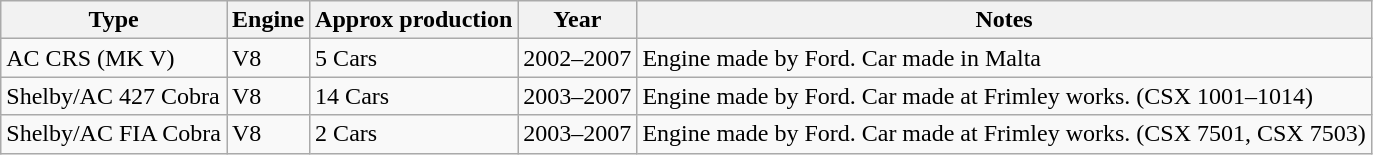<table class=wikitable>
<tr>
<th>Type</th>
<th>Engine</th>
<th>Approx production</th>
<th>Year</th>
<th>Notes</th>
</tr>
<tr>
<td>AC CRS (MK V)</td>
<td>V8</td>
<td>5 Cars</td>
<td>2002–2007</td>
<td>Engine made by Ford. Car made in Malta</td>
</tr>
<tr>
<td>Shelby/AC 427 Cobra</td>
<td>V8</td>
<td>14 Cars</td>
<td>2003–2007</td>
<td>Engine made by Ford. Car made at Frimley works. (CSX 1001–1014)</td>
</tr>
<tr>
<td>Shelby/AC FIA Cobra</td>
<td>V8</td>
<td>2 Cars</td>
<td>2003–2007</td>
<td>Engine made by Ford. Car made at Frimley works. (CSX 7501, CSX 7503)</td>
</tr>
</table>
